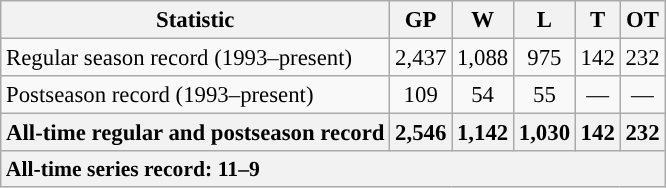<table class="wikitable" style="text-align:center; font-size:95%">
<tr>
<th>Statistic</th>
<th>GP</th>
<th>W</th>
<th>L</th>
<th>T</th>
<th>OT</th>
</tr>
<tr>
<td style="text-align:left;">Regular season record (1993–present)</td>
<td>2,437</td>
<td>1,088</td>
<td>975</td>
<td>142</td>
<td>232</td>
</tr>
<tr>
<td style="text-align:left;">Postseason record (1993–present)</td>
<td>109</td>
<td>54</td>
<td>55</td>
<td>—</td>
<td>—</td>
</tr>
<tr>
<th style="text-align:left;">All-time regular and postseason record</th>
<th>2,546</th>
<th>1,142</th>
<th>1,030</th>
<th>142</th>
<th>232</th>
</tr>
<tr>
<th colspan="6" style="text-align:left; font-size:95%">All-time series record: 11–9</th>
</tr>
</table>
